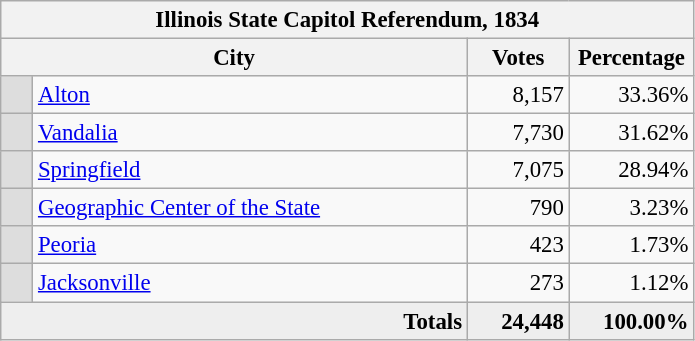<table class="wikitable" style="font-size:95%;">
<tr>
<th colspan="9">Illinois State Capitol Referendum, 1834</th>
</tr>
<tr>
<th colspan=2 style="width: 20em">City</th>
<th style="width: 4em">Votes</th>
<th style="width: 5em">Percentage</th>
</tr>
<tr>
<th style="background-color:#DDDDDD; width: 3px"></th>
<td style="width: 130px"><a href='#'>Alton</a></td>
<td align="right">8,157</td>
<td align="right">33.36%</td>
</tr>
<tr>
<th style="background-color:#DDDDDD; width: 3px"></th>
<td style="width: 130px"><a href='#'>Vandalia</a></td>
<td align="right">7,730</td>
<td align="right">31.62%</td>
</tr>
<tr>
<th style="background-color:#DDDDDD; width: 3px"></th>
<td style="width: 130px"><a href='#'>Springfield</a></td>
<td align="right">7,075</td>
<td align="right">28.94%</td>
</tr>
<tr>
<th style="background-color:#DDDDDD; width: 3px"></th>
<td style="width: 130px"><a href='#'>Geographic Center of the State</a></td>
<td align="right">790</td>
<td align="right">3.23%</td>
</tr>
<tr>
<th style="background-color:#DDDDDD; width: 3px"></th>
<td style="width: 130px"><a href='#'>Peoria</a></td>
<td align="right">423</td>
<td align="right">1.73%</td>
</tr>
<tr>
<th style="background-color:#DDDDDD; width: 3px"></th>
<td style="width: 130px"><a href='#'>Jacksonville</a></td>
<td align="right">273</td>
<td align="right">1.12%</td>
</tr>
<tr bgcolor="#EEEEEE">
<td colspan="2" align="right"><strong>Totals</strong></td>
<td align="right"><strong>24,448</strong></td>
<td align="right"><strong>100.00%</strong></td>
</tr>
</table>
